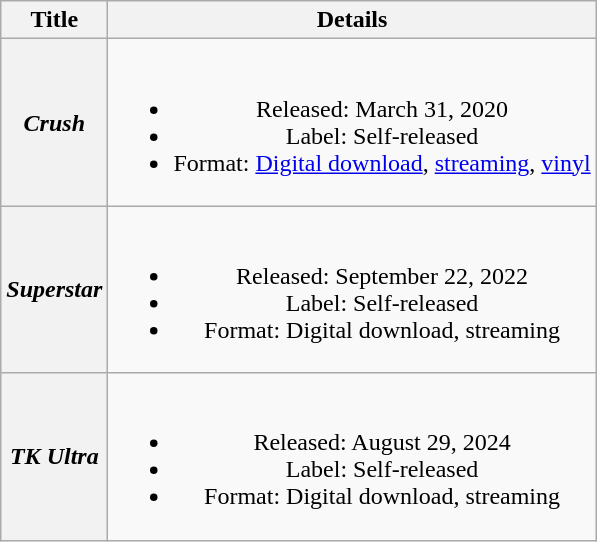<table class="wikitable plainrowheaders" style="text-align:center;">
<tr>
<th scope="col">Title</th>
<th scope="col">Details</th>
</tr>
<tr>
<th scope="row"><em>Crush</em></th>
<td><br><ul><li>Released: March 31, 2020</li><li>Label: Self-released</li><li>Format: <a href='#'>Digital download</a>, <a href='#'>streaming</a>, <a href='#'>vinyl</a></li></ul></td>
</tr>
<tr>
<th scope="row"><em>Superstar</em></th>
<td><br><ul><li>Released: September 22, 2022</li><li>Label: Self-released</li><li>Format: Digital download, streaming</li></ul></td>
</tr>
<tr>
<th scope="row"><em>TK Ultra</em></th>
<td><br><ul><li>Released: August 29, 2024</li><li>Label: Self-released</li><li>Format: Digital download, streaming</li></ul></td>
</tr>
</table>
